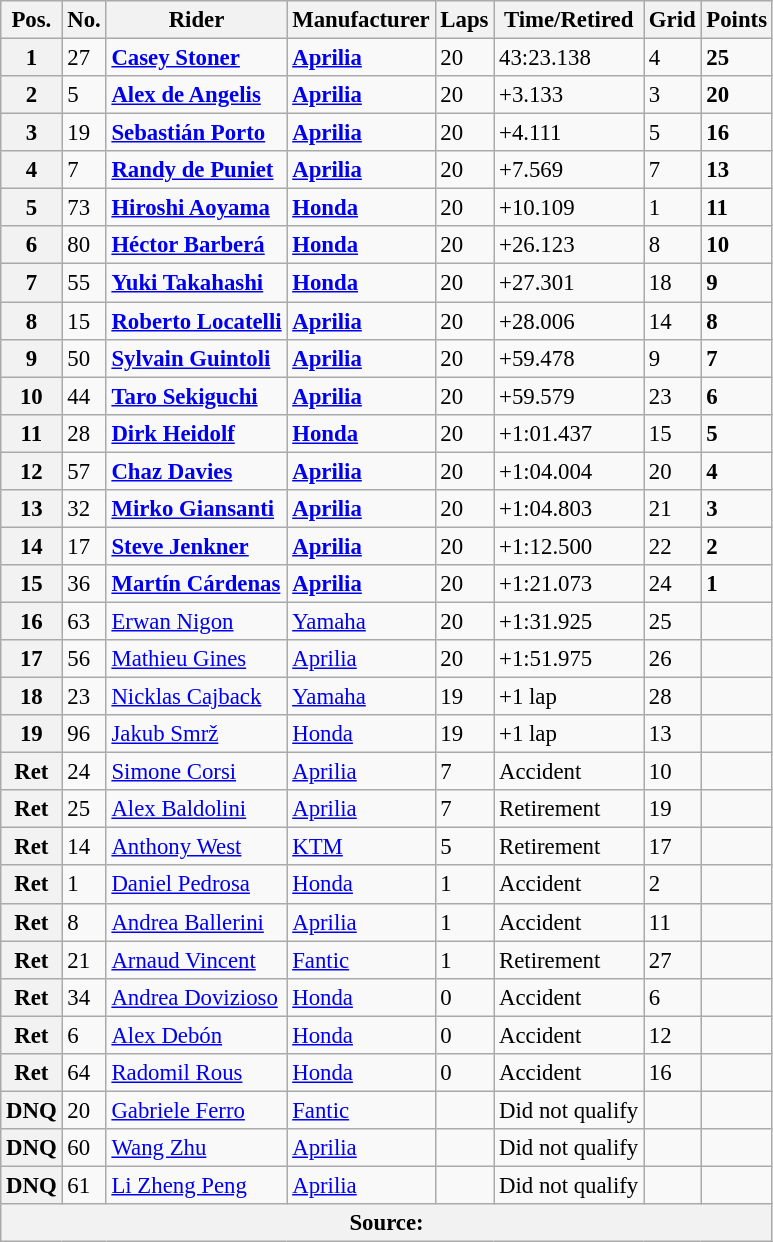<table class="wikitable" style="font-size: 95%;">
<tr>
<th>Pos.</th>
<th>No.</th>
<th>Rider</th>
<th>Manufacturer</th>
<th>Laps</th>
<th>Time/Retired</th>
<th>Grid</th>
<th>Points</th>
</tr>
<tr>
<th>1</th>
<td>27</td>
<td> <strong><a href='#'>Casey Stoner</a></strong></td>
<td><strong><a href='#'>Aprilia</a></strong></td>
<td>20</td>
<td>43:23.138</td>
<td>4</td>
<td><strong>25</strong></td>
</tr>
<tr>
<th>2</th>
<td>5</td>
<td> <strong><a href='#'>Alex de Angelis</a></strong></td>
<td><strong><a href='#'>Aprilia</a></strong></td>
<td>20</td>
<td>+3.133</td>
<td>3</td>
<td><strong>20</strong></td>
</tr>
<tr>
<th>3</th>
<td>19</td>
<td> <strong><a href='#'>Sebastián Porto</a></strong></td>
<td><strong><a href='#'>Aprilia</a></strong></td>
<td>20</td>
<td>+4.111</td>
<td>5</td>
<td><strong>16</strong></td>
</tr>
<tr>
<th>4</th>
<td>7</td>
<td> <strong><a href='#'>Randy de Puniet</a></strong></td>
<td><strong><a href='#'>Aprilia</a></strong></td>
<td>20</td>
<td>+7.569</td>
<td>7</td>
<td><strong>13</strong></td>
</tr>
<tr>
<th>5</th>
<td>73</td>
<td> <strong><a href='#'>Hiroshi Aoyama</a></strong></td>
<td><strong><a href='#'>Honda</a></strong></td>
<td>20</td>
<td>+10.109</td>
<td>1</td>
<td><strong>11</strong></td>
</tr>
<tr>
<th>6</th>
<td>80</td>
<td> <strong><a href='#'>Héctor Barberá</a></strong></td>
<td><strong><a href='#'>Honda</a></strong></td>
<td>20</td>
<td>+26.123</td>
<td>8</td>
<td><strong>10</strong></td>
</tr>
<tr>
<th>7</th>
<td>55</td>
<td> <strong><a href='#'>Yuki Takahashi</a></strong></td>
<td><strong><a href='#'>Honda</a></strong></td>
<td>20</td>
<td>+27.301</td>
<td>18</td>
<td><strong>9</strong></td>
</tr>
<tr>
<th>8</th>
<td>15</td>
<td> <strong><a href='#'>Roberto Locatelli</a></strong></td>
<td><strong><a href='#'>Aprilia</a></strong></td>
<td>20</td>
<td>+28.006</td>
<td>14</td>
<td><strong>8</strong></td>
</tr>
<tr>
<th>9</th>
<td>50</td>
<td> <strong><a href='#'>Sylvain Guintoli</a></strong></td>
<td><strong><a href='#'>Aprilia</a></strong></td>
<td>20</td>
<td>+59.478</td>
<td>9</td>
<td><strong>7</strong></td>
</tr>
<tr>
<th>10</th>
<td>44</td>
<td> <strong><a href='#'>Taro Sekiguchi</a></strong></td>
<td><strong><a href='#'>Aprilia</a></strong></td>
<td>20</td>
<td>+59.579</td>
<td>23</td>
<td><strong>6</strong></td>
</tr>
<tr>
<th>11</th>
<td>28</td>
<td> <strong><a href='#'>Dirk Heidolf</a></strong></td>
<td><strong><a href='#'>Honda</a></strong></td>
<td>20</td>
<td>+1:01.437</td>
<td>15</td>
<td><strong>5</strong></td>
</tr>
<tr>
<th>12</th>
<td>57</td>
<td> <strong><a href='#'>Chaz Davies</a></strong></td>
<td><strong><a href='#'>Aprilia</a></strong></td>
<td>20</td>
<td>+1:04.004</td>
<td>20</td>
<td><strong>4</strong></td>
</tr>
<tr>
<th>13</th>
<td>32</td>
<td> <strong><a href='#'>Mirko Giansanti</a></strong></td>
<td><strong><a href='#'>Aprilia</a></strong></td>
<td>20</td>
<td>+1:04.803</td>
<td>21</td>
<td><strong>3</strong></td>
</tr>
<tr>
<th>14</th>
<td>17</td>
<td> <strong><a href='#'>Steve Jenkner</a></strong></td>
<td><strong><a href='#'>Aprilia</a></strong></td>
<td>20</td>
<td>+1:12.500</td>
<td>22</td>
<td><strong>2</strong></td>
</tr>
<tr>
<th>15</th>
<td>36</td>
<td> <strong><a href='#'>Martín Cárdenas</a></strong></td>
<td><strong><a href='#'>Aprilia</a></strong></td>
<td>20</td>
<td>+1:21.073</td>
<td>24</td>
<td><strong>1</strong></td>
</tr>
<tr>
<th>16</th>
<td>63</td>
<td> <a href='#'>Erwan Nigon</a></td>
<td><a href='#'>Yamaha</a></td>
<td>20</td>
<td>+1:31.925</td>
<td>25</td>
<td></td>
</tr>
<tr>
<th>17</th>
<td>56</td>
<td> <a href='#'>Mathieu Gines</a></td>
<td><a href='#'>Aprilia</a></td>
<td>20</td>
<td>+1:51.975</td>
<td>26</td>
<td></td>
</tr>
<tr>
<th>18</th>
<td>23</td>
<td> <a href='#'>Nicklas Cajback</a></td>
<td><a href='#'>Yamaha</a></td>
<td>19</td>
<td>+1 lap</td>
<td>28</td>
<td></td>
</tr>
<tr>
<th>19</th>
<td>96</td>
<td> <a href='#'>Jakub Smrž</a></td>
<td><a href='#'>Honda</a></td>
<td>19</td>
<td>+1 lap</td>
<td>13</td>
<td></td>
</tr>
<tr>
<th>Ret</th>
<td>24</td>
<td> <a href='#'>Simone Corsi</a></td>
<td><a href='#'>Aprilia</a></td>
<td>7</td>
<td>Accident</td>
<td>10</td>
<td></td>
</tr>
<tr>
<th>Ret</th>
<td>25</td>
<td> <a href='#'>Alex Baldolini</a></td>
<td><a href='#'>Aprilia</a></td>
<td>7</td>
<td>Retirement</td>
<td>19</td>
<td></td>
</tr>
<tr>
<th>Ret</th>
<td>14</td>
<td> <a href='#'>Anthony West</a></td>
<td><a href='#'>KTM</a></td>
<td>5</td>
<td>Retirement</td>
<td>17</td>
<td></td>
</tr>
<tr>
<th>Ret</th>
<td>1</td>
<td> <a href='#'>Daniel Pedrosa</a></td>
<td><a href='#'>Honda</a></td>
<td>1</td>
<td>Accident</td>
<td>2</td>
<td></td>
</tr>
<tr>
<th>Ret</th>
<td>8</td>
<td> <a href='#'>Andrea Ballerini</a></td>
<td><a href='#'>Aprilia</a></td>
<td>1</td>
<td>Accident</td>
<td>11</td>
<td></td>
</tr>
<tr>
<th>Ret</th>
<td>21</td>
<td> <a href='#'>Arnaud Vincent</a></td>
<td><a href='#'>Fantic</a></td>
<td>1</td>
<td>Retirement</td>
<td>27</td>
<td></td>
</tr>
<tr>
<th>Ret</th>
<td>34</td>
<td> <a href='#'>Andrea Dovizioso</a></td>
<td><a href='#'>Honda</a></td>
<td>0</td>
<td>Accident</td>
<td>6</td>
<td></td>
</tr>
<tr>
<th>Ret</th>
<td>6</td>
<td> <a href='#'>Alex Debón</a></td>
<td><a href='#'>Honda</a></td>
<td>0</td>
<td>Accident</td>
<td>12</td>
<td></td>
</tr>
<tr>
<th>Ret</th>
<td>64</td>
<td> <a href='#'>Radomil Rous</a></td>
<td><a href='#'>Honda</a></td>
<td>0</td>
<td>Accident</td>
<td>16</td>
<td></td>
</tr>
<tr>
<th>DNQ</th>
<td>20</td>
<td> <a href='#'>Gabriele Ferro</a></td>
<td><a href='#'>Fantic</a></td>
<td></td>
<td>Did not qualify</td>
<td></td>
<td></td>
</tr>
<tr>
<th>DNQ</th>
<td>60</td>
<td> <a href='#'>Wang Zhu</a></td>
<td><a href='#'>Aprilia</a></td>
<td></td>
<td>Did not qualify</td>
<td></td>
<td></td>
</tr>
<tr>
<th>DNQ</th>
<td>61</td>
<td> <a href='#'>Li Zheng Peng</a></td>
<td><a href='#'>Aprilia</a></td>
<td></td>
<td>Did not qualify</td>
<td></td>
<td></td>
</tr>
<tr>
<th colspan=8>Source: </th>
</tr>
</table>
